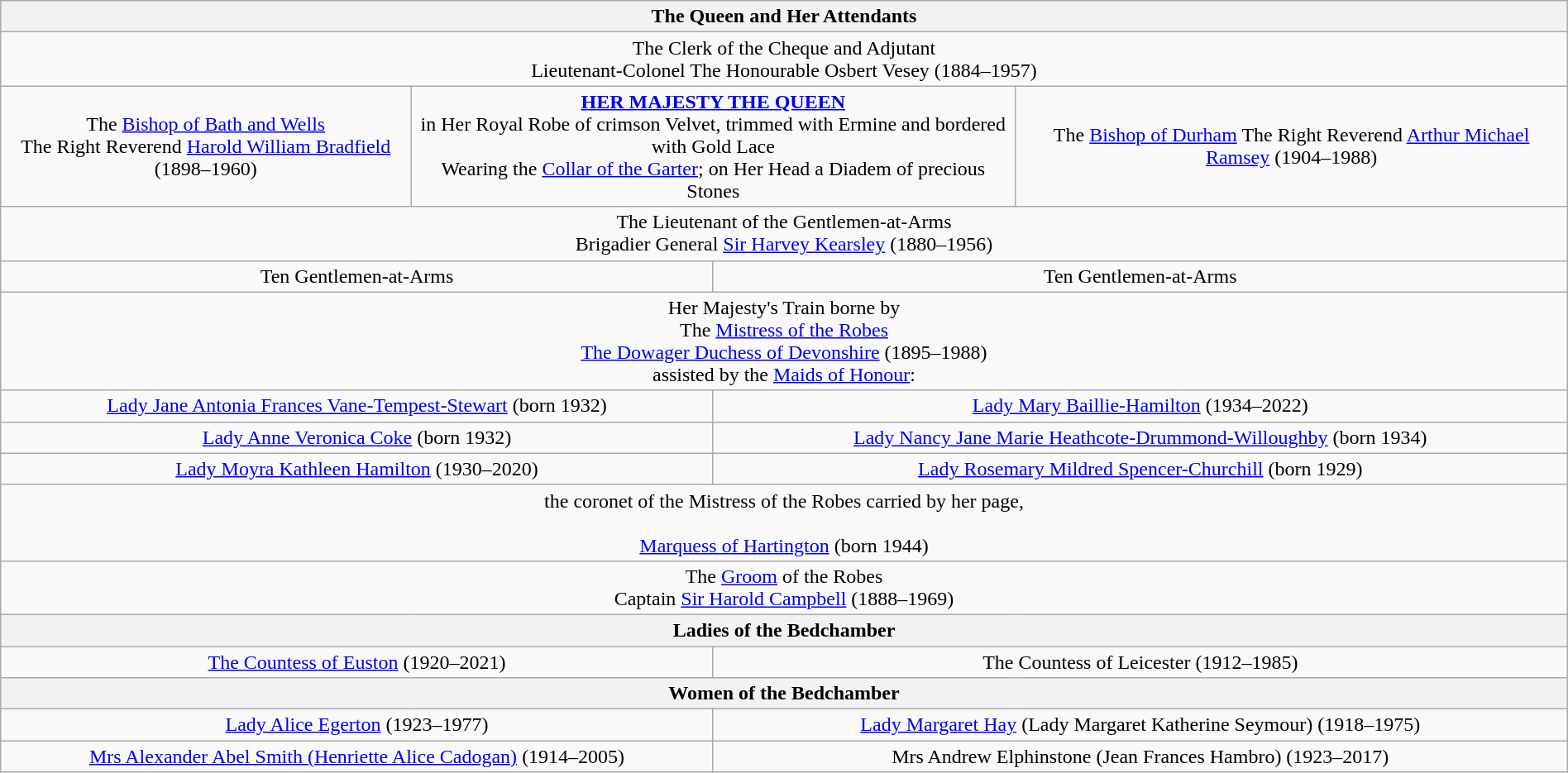<table class="wikitable" style="text-align:center; margin-left: auto; margin-right: auto; border: none;">
<tr>
<th colspan="10">The Queen and Her Attendants</th>
</tr>
<tr>
<td colspan="10">The Clerk of the Cheque and Adjutant<br>Lieutenant-Colonel The Honourable Osbert Vesey  (1884–1957)</td>
</tr>
<tr>
<td colspan="3">The <a href='#'>Bishop of Bath and Wells</a><br>The Right Reverend <a href='#'>Harold William Bradfield</a>  (1898–1960)</td>
<td colspan="4"><a href='#'><strong>HER MAJESTY THE QUEEN</strong></a><br>in Her Royal Robe of crimson Velvet, trimmed with Ermine and bordered with Gold Lace<br>Wearing the <a href='#'>Collar of the Garter</a>; on Her Head a Diadem of precious Stones</td>
<td colspan="3">The <a href='#'>Bishop of Durham</a> The Right Reverend <a href='#'>Arthur Michael Ramsey</a>  (1904–1988)</td>
</tr>
<tr>
<td colspan="10">The Lieutenant of the Gentlemen-at-Arms<br>Brigadier General <a href='#'>Sir Harvey Kearsley</a>  (1880–1956)</td>
</tr>
<tr>
<td colspan="5">Ten Gentlemen-at-Arms</td>
<td colspan="5">Ten Gentlemen-at-Arms</td>
</tr>
<tr>
<td colspan="10">Her Majesty's Train borne by<br>The <a href='#'>Mistress of the Robes</a><br><a href='#'>The Dowager Duchess of Devonshire</a> (1895–1988)
<br>assisted by the <a href='#'>Maids of Honour</a>:</td>
</tr>
<tr>
<td colspan="5"><a href='#'>Lady Jane Antonia Frances Vane-Tempest-Stewart</a> (born 1932)</td>
<td colspan="5"><a href='#'>Lady Mary Baillie-Hamilton</a> (1934–2022)</td>
</tr>
<tr>
<td colspan="5"><a href='#'>Lady Anne Veronica Coke</a> (born 1932)</td>
<td colspan="5"><a href='#'>Lady Nancy Jane Marie Heathcote-Drummond-Willoughby</a> (born 1934)</td>
</tr>
<tr>
<td colspan="5"><a href='#'>Lady Moyra Kathleen Hamilton</a> (1930–2020)</td>
<td colspan="5"><a href='#'>Lady Rosemary Mildred Spencer-Churchill</a> (born 1929)</td>
</tr>
<tr>
<td colspan="10">the coronet of the Mistress of the Robes carried by her page,<br><br><a href='#'>Marquess of Hartington</a> (born 1944)</td>
</tr>
<tr>
<td colspan="10">The <a href='#'>Groom</a> of the Robes<br>Captain <a href='#'>Sir Harold Campbell</a>  (1888–1969)</td>
</tr>
<tr>
<th colspan="10">Ladies of the Bedchamber</th>
</tr>
<tr>
<td colspan="5"><a href='#'>The Countess of Euston</a> (1920–2021)</td>
<td colspan="5">The Countess of Leicester (1912–1985)</td>
</tr>
<tr>
<th colspan="10" style="text-align:center">Women of the Bedchamber</th>
</tr>
<tr>
<td colspan="5"><a href='#'>Lady Alice Egerton</a> (1923–1977)</td>
<td colspan="5"><a href='#'>Lady Margaret Hay</a> (Lady Margaret Katherine Seymour) (1918–1975)</td>
</tr>
<tr>
<td colspan="5"><a href='#'>Mrs Alexander Abel Smith (Henriette Alice Cadogan)</a>  (1914–2005)</td>
<td colspan="5">Mrs Andrew Elphinstone (Jean Frances Hambro) (1923–2017)</td>
</tr>
</table>
